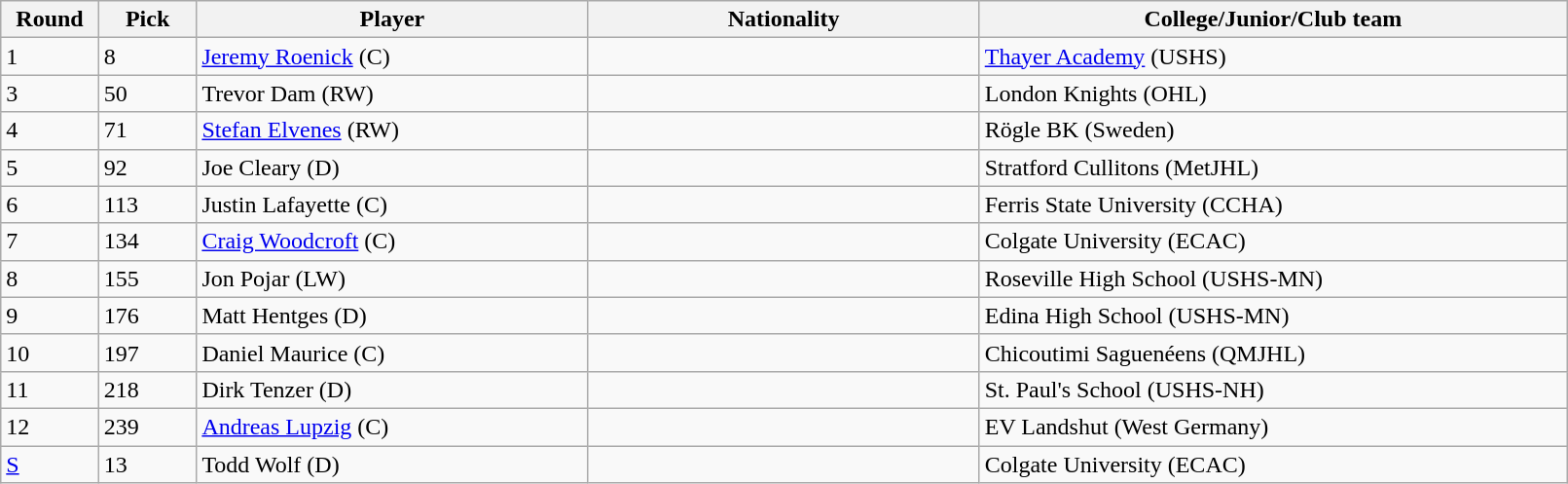<table class="wikitable">
<tr>
<th bgcolor="#DDDDFF" width="5%">Round</th>
<th bgcolor="#DDDDFF" width="5%">Pick</th>
<th bgcolor="#DDDDFF" width="20%">Player</th>
<th bgcolor="#DDDDFF" width="20%">Nationality</th>
<th bgcolor="#DDDDFF" width="30%">College/Junior/Club team</th>
</tr>
<tr>
<td>1</td>
<td>8</td>
<td><a href='#'>Jeremy Roenick</a> (C)</td>
<td></td>
<td><a href='#'>Thayer Academy</a> (USHS)</td>
</tr>
<tr>
<td>3</td>
<td>50</td>
<td>Trevor Dam (RW)</td>
<td></td>
<td>London Knights (OHL)</td>
</tr>
<tr>
<td>4</td>
<td>71</td>
<td><a href='#'>Stefan Elvenes</a> (RW)</td>
<td></td>
<td>Rögle BK (Sweden)</td>
</tr>
<tr>
<td>5</td>
<td>92</td>
<td>Joe Cleary (D)</td>
<td></td>
<td>Stratford Cullitons (MetJHL)</td>
</tr>
<tr>
<td>6</td>
<td>113</td>
<td>Justin Lafayette (C)</td>
<td></td>
<td>Ferris State University (CCHA)</td>
</tr>
<tr>
<td>7</td>
<td>134</td>
<td><a href='#'>Craig Woodcroft</a> (C)</td>
<td></td>
<td>Colgate University (ECAC)</td>
</tr>
<tr>
<td>8</td>
<td>155</td>
<td>Jon Pojar (LW)</td>
<td></td>
<td>Roseville High School (USHS-MN)</td>
</tr>
<tr>
<td>9</td>
<td>176</td>
<td>Matt Hentges (D)</td>
<td></td>
<td>Edina High School (USHS-MN)</td>
</tr>
<tr>
<td>10</td>
<td>197</td>
<td>Daniel Maurice (C)</td>
<td></td>
<td>Chicoutimi Saguenéens (QMJHL)</td>
</tr>
<tr>
<td>11</td>
<td>218</td>
<td>Dirk Tenzer (D)</td>
<td></td>
<td>St. Paul's School (USHS-NH)</td>
</tr>
<tr>
<td>12</td>
<td>239</td>
<td><a href='#'>Andreas Lupzig</a> (C)</td>
<td></td>
<td>EV Landshut (West Germany)</td>
</tr>
<tr>
<td><a href='#'>S</a></td>
<td>13</td>
<td>Todd Wolf (D)</td>
<td></td>
<td>Colgate University (ECAC)</td>
</tr>
</table>
